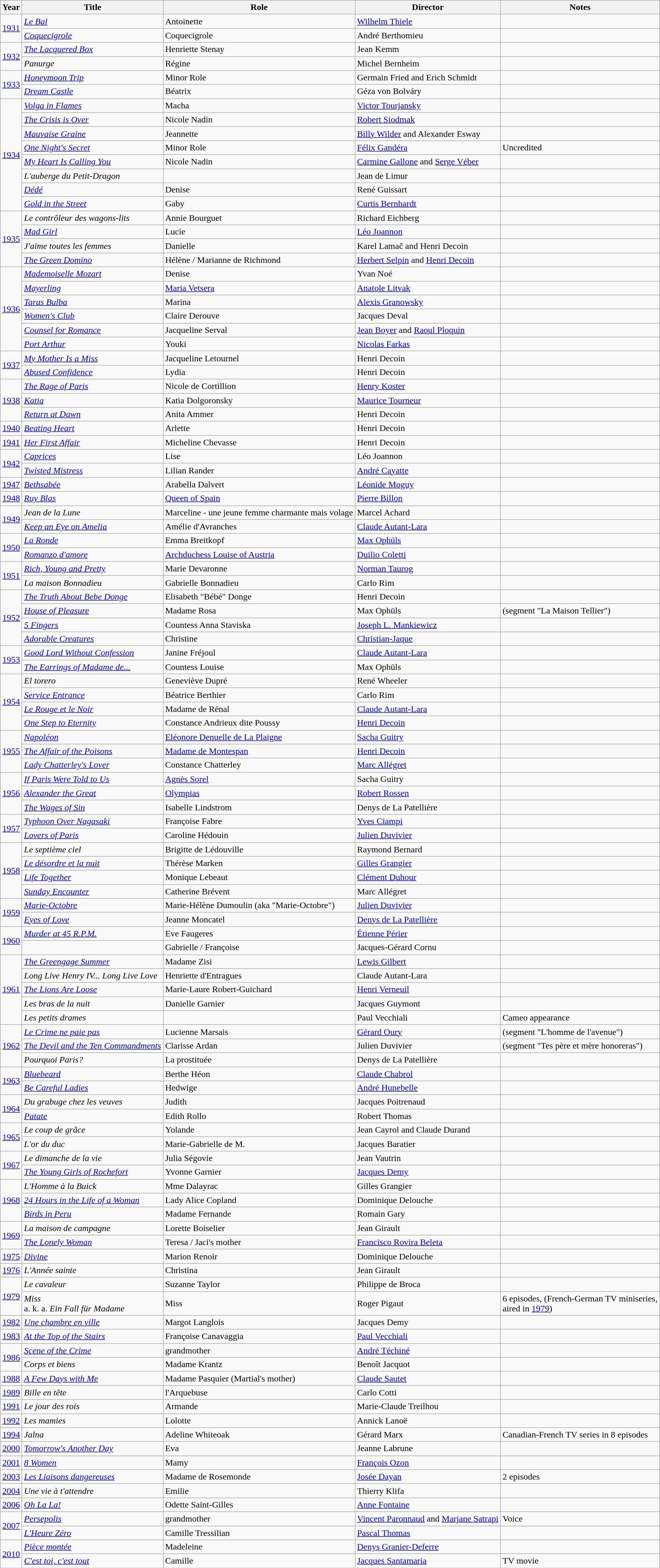<table class="wikitable sortable">
<tr>
<th>Year</th>
<th>Title</th>
<th>Role</th>
<th>Director</th>
<th>Notes</th>
</tr>
<tr>
<td rowspan=2><a href='#'>1931</a></td>
<td><em><a href='#'>Le Bal</a></em></td>
<td>Antoinette</td>
<td><a href='#'>Wilhelm Thiele</a></td>
<td></td>
</tr>
<tr>
<td><em><a href='#'>Coquecigrole</a></em></td>
<td>Coquecigrole</td>
<td>André Berthomieu</td>
<td></td>
</tr>
<tr>
<td rowspan=2><a href='#'>1932</a></td>
<td><em><a href='#'>The Lacquered Box</a></em></td>
<td>Henriette Stenay</td>
<td>Jean Kemm</td>
<td></td>
</tr>
<tr>
<td><em>Panurge</em></td>
<td>Régine</td>
<td>Michel Bernheim</td>
<td></td>
</tr>
<tr>
<td rowspan=2><a href='#'>1933</a></td>
<td><em><a href='#'>Honeymoon Trip</a></em></td>
<td>Minor Role</td>
<td>Germain Fried and Erich Schmidt</td>
<td></td>
</tr>
<tr>
<td><em><a href='#'>Dream Castle</a></em></td>
<td>Béatrix</td>
<td>Géza von Bolváry</td>
<td></td>
</tr>
<tr>
<td rowspan=8><a href='#'>1934</a></td>
<td><em><a href='#'>Volga in Flames</a></em></td>
<td>Macha</td>
<td><a href='#'>Victor Tourjansky</a></td>
<td></td>
</tr>
<tr>
<td><em><a href='#'>The Crisis is Over</a></em></td>
<td>Nicole Nadin</td>
<td><a href='#'>Robert Siodmak</a></td>
<td></td>
</tr>
<tr>
<td><em><a href='#'>Mauvaise Graine</a></em></td>
<td>Jeannette</td>
<td><a href='#'>Billy Wilder</a> and Alexander Esway</td>
<td></td>
</tr>
<tr>
<td><em><a href='#'>One Night's Secret</a></em></td>
<td>Minor Role</td>
<td><a href='#'>Félix Gandéra</a></td>
<td>Uncredited</td>
</tr>
<tr>
<td><em><a href='#'>My Heart Is Calling You</a></em></td>
<td>Nicole Nadin</td>
<td><a href='#'>Carmine Gallone</a> and <a href='#'>Serge Véber</a></td>
<td></td>
</tr>
<tr>
<td><em>L'auberge du Petit-Dragon</em></td>
<td></td>
<td>Jean de Limur</td>
<td></td>
</tr>
<tr>
<td><em><a href='#'>Dédé</a></em></td>
<td>Denise</td>
<td>René Guissart</td>
<td></td>
</tr>
<tr>
<td><em><a href='#'>Gold in the Street</a></em></td>
<td>Gaby</td>
<td><a href='#'>Curtis Bernhardt</a></td>
<td></td>
</tr>
<tr>
<td rowspan=4><a href='#'>1935</a></td>
<td><em>Le contrôleur des wagons-lits</em></td>
<td>Annie Bourguet</td>
<td>Richard Eichberg</td>
<td></td>
</tr>
<tr>
<td><em><a href='#'>Mad Girl</a></em></td>
<td>Lucie</td>
<td><a href='#'>Léo Joannon</a></td>
<td></td>
</tr>
<tr>
<td><em>J'aime toutes les femmes</em></td>
<td>Danielle</td>
<td>Karel Lamač and Henri Decoin</td>
<td></td>
</tr>
<tr>
<td><em><a href='#'>The Green Domino</a></em></td>
<td>Hélène / Marianne de Richmond</td>
<td><a href='#'>Herbert Selpin</a> and <a href='#'>Henri Decoin</a></td>
<td></td>
</tr>
<tr>
<td rowspan=6><a href='#'>1936</a></td>
<td><em><a href='#'>Mademoiselle Mozart</a></em></td>
<td>Denise</td>
<td>Yvan Noé</td>
<td></td>
</tr>
<tr>
<td><em><a href='#'>Mayerling</a></em></td>
<td><a href='#'>Maria Vetsera</a></td>
<td><a href='#'>Anatole Litvak</a></td>
<td></td>
</tr>
<tr>
<td><em><a href='#'>Taras Bulba</a></em></td>
<td>Marina</td>
<td><a href='#'>Alexis Granowsky</a></td>
<td></td>
</tr>
<tr>
<td><em><a href='#'>Women's Club</a></em></td>
<td>Claire Derouve</td>
<td>Jacques Deval</td>
<td></td>
</tr>
<tr>
<td><em><a href='#'>Counsel for Romance</a></em></td>
<td>Jacqueline Serval</td>
<td><a href='#'>Jean Boyer</a> and <a href='#'>Raoul Ploquin</a></td>
<td></td>
</tr>
<tr>
<td><em><a href='#'>Port Arthur</a></em></td>
<td>Youki</td>
<td><a href='#'>Nicolas Farkas</a></td>
<td></td>
</tr>
<tr>
<td rowspan=2><a href='#'>1937</a></td>
<td><em><a href='#'>My Mother Is a Miss</a></em></td>
<td>Jacqueline Letournel</td>
<td>Henri Decoin</td>
<td></td>
</tr>
<tr>
<td><em><a href='#'>Abused Confidence</a></em></td>
<td>Lydia</td>
<td>Henri Decoin</td>
<td></td>
</tr>
<tr>
<td rowspan=3><a href='#'>1938</a></td>
<td><em><a href='#'>The Rage of Paris</a></em></td>
<td>Nicole de Cortillion</td>
<td><a href='#'>Henry Koster</a></td>
<td></td>
</tr>
<tr>
<td><em><a href='#'>Katia</a></em></td>
<td>Katia Dolgoronsky</td>
<td><a href='#'>Maurice Tourneur</a></td>
<td></td>
</tr>
<tr>
<td><em><a href='#'>Return at Dawn</a></em></td>
<td>Anita Ammer</td>
<td>Henri Decoin</td>
<td></td>
</tr>
<tr>
<td><a href='#'>1940</a></td>
<td><em><a href='#'>Beating Heart</a></em></td>
<td>Arlette</td>
<td>Henri Decoin</td>
<td></td>
</tr>
<tr>
<td><a href='#'>1941</a></td>
<td><em><a href='#'>Her First Affair</a></em></td>
<td>Micheline Chevasse</td>
<td>Henri Decoin</td>
<td></td>
</tr>
<tr>
<td rowspan=2><a href='#'>1942</a></td>
<td><em><a href='#'>Caprices</a></em></td>
<td>Lise</td>
<td>Léo Joannon</td>
<td></td>
</tr>
<tr>
<td><em><a href='#'>Twisted Mistress</a></em></td>
<td>Lilian Rander</td>
<td><a href='#'>André Cayatte</a></td>
<td></td>
</tr>
<tr>
<td><a href='#'>1947</a></td>
<td><em><a href='#'>Bethsabée</a></em></td>
<td>Arabella Dalvert</td>
<td><a href='#'>Léonide Moguy</a></td>
<td></td>
</tr>
<tr>
<td><a href='#'>1948</a></td>
<td><em><a href='#'>Ruy Blas</a></em></td>
<td><a href='#'>Queen of Spain</a></td>
<td><a href='#'>Pierre Billon</a></td>
<td></td>
</tr>
<tr>
<td rowspan=2><a href='#'>1949</a></td>
<td><em>Jean de la Lune</em></td>
<td>Marceline - une jeune femme charmante mais volage</td>
<td>Marcel Achard</td>
<td></td>
</tr>
<tr>
<td><em><a href='#'>Keep an Eye on Amelia</a></em></td>
<td>Amélie d'Avranches</td>
<td><a href='#'>Claude Autant-Lara</a></td>
<td></td>
</tr>
<tr>
<td rowspan=2><a href='#'>1950</a></td>
<td><em><a href='#'>La Ronde</a></em></td>
<td>Emma Breitkopf</td>
<td><a href='#'>Max Ophüls</a></td>
<td></td>
</tr>
<tr>
<td><em><a href='#'>Romanzo d'amore</a></em></td>
<td><a href='#'>Archduchess Louise of Austria</a></td>
<td><a href='#'>Duilio Coletti</a></td>
<td></td>
</tr>
<tr>
<td rowspan=2><a href='#'>1951</a></td>
<td><em><a href='#'>Rich, Young and Pretty</a></em></td>
<td>Marie Devaronne</td>
<td><a href='#'>Norman Taurog</a></td>
<td></td>
</tr>
<tr>
<td><em>La maison Bonnadieu</em></td>
<td>Gabrielle Bonnadieu</td>
<td>Carlo Rim</td>
<td></td>
</tr>
<tr>
<td rowspan=4><a href='#'>1952</a></td>
<td><em><a href='#'>The Truth About Bebe Donge</a></em></td>
<td>Elisabeth "Bébé" Donge</td>
<td>Henri Decoin</td>
<td></td>
</tr>
<tr>
<td><em><a href='#'>House of Pleasure</a></em></td>
<td>Madame Rosa</td>
<td>Max Ophüls</td>
<td>(segment "La Maison Tellier")</td>
</tr>
<tr>
<td><em><a href='#'>5 Fingers</a></em></td>
<td>Countess Anna Staviska</td>
<td><a href='#'>Joseph L. Mankiewicz</a></td>
<td></td>
</tr>
<tr>
<td><em><a href='#'>Adorable Creatures</a></em></td>
<td>Christine</td>
<td><a href='#'>Christian-Jaque</a></td>
<td></td>
</tr>
<tr>
<td rowspan=2><a href='#'>1953</a></td>
<td><em><a href='#'>Good Lord Without Confession</a></em></td>
<td>Janine Fréjoul</td>
<td><a href='#'>Claude Autant-Lara</a></td>
<td></td>
</tr>
<tr>
<td><em><a href='#'>The Earrings of Madame de...</a></em></td>
<td>Countess Louise</td>
<td>Max Ophüls</td>
<td></td>
</tr>
<tr>
<td rowspan=4><a href='#'>1954</a></td>
<td><em>El torero</em></td>
<td>Geneviève Dupré</td>
<td>René Wheeler</td>
<td></td>
</tr>
<tr>
<td><em><a href='#'>Service Entrance</a></em></td>
<td>Béatrice Berthier</td>
<td>Carlo Rim</td>
<td></td>
</tr>
<tr>
<td><em><a href='#'>Le Rouge et le Noir</a></em></td>
<td>Madame de Rénal</td>
<td><a href='#'>Claude Autant-Lara</a></td>
<td></td>
</tr>
<tr>
<td><em><a href='#'>One Step to Eternity</a></em></td>
<td>Constance Andrieux dite Poussy</td>
<td><a href='#'>Henri Decoin</a></td>
<td></td>
</tr>
<tr>
<td rowspan=3><a href='#'>1955</a></td>
<td><em><a href='#'>Napoléon</a></em></td>
<td><a href='#'>Eléonore Denuelle de La Plaigne</a></td>
<td><a href='#'>Sacha Guitry</a></td>
<td></td>
</tr>
<tr>
<td><em><a href='#'>The Affair of the Poisons</a></em></td>
<td><a href='#'>Madame de Montespan</a></td>
<td><a href='#'>Henri Decoin</a></td>
<td></td>
</tr>
<tr>
<td><em><a href='#'>Lady Chatterley's Lover</a></em></td>
<td>Constance Chatterley</td>
<td><a href='#'>Marc Allégret</a></td>
<td></td>
</tr>
<tr>
<td rowspan=3><a href='#'>1956</a></td>
<td><em><a href='#'>If Paris Were Told to Us</a></em></td>
<td><a href='#'>Agnès Sorel</a></td>
<td>Sacha Guitry</td>
<td></td>
</tr>
<tr>
<td><em><a href='#'>Alexander the Great</a></em></td>
<td><a href='#'>Olympias</a></td>
<td><a href='#'>Robert Rossen</a></td>
<td></td>
</tr>
<tr>
<td><em><a href='#'>The Wages of Sin</a></em></td>
<td>Isabelle Lindstrom</td>
<td>Denys de La Patellière</td>
<td></td>
</tr>
<tr>
<td rowspan=2><a href='#'>1957</a></td>
<td><em><a href='#'>Typhoon Over Nagasaki</a></em></td>
<td>Françoise Fabre</td>
<td><a href='#'>Yves Ciampi</a></td>
<td></td>
</tr>
<tr>
<td><em><a href='#'>Lovers of Paris</a></em></td>
<td>Caroline Hédouin</td>
<td><a href='#'>Julien Duvivier</a></td>
<td></td>
</tr>
<tr>
<td rowspan=4><a href='#'>1958</a></td>
<td><em>Le septième ciel</em></td>
<td>Brigitte de Lédouville</td>
<td>Raymond Bernard</td>
<td></td>
</tr>
<tr>
<td><em><a href='#'>Le désordre et la nuit</a></em></td>
<td>Thérèse Marken</td>
<td><a href='#'>Gilles Grangier</a></td>
<td></td>
</tr>
<tr>
<td><em><a href='#'>Life Together</a></em></td>
<td>Monique Lebeaut</td>
<td><a href='#'>Clément Duhour</a></td>
<td></td>
</tr>
<tr>
<td><em><a href='#'>Sunday Encounter</a></em></td>
<td>Catherine Brévent</td>
<td>Marc Allégret</td>
<td></td>
</tr>
<tr>
<td rowspan=2><a href='#'>1959</a></td>
<td><em><a href='#'>Marie-Octobre</a></em></td>
<td>Marie-Hélène Dumoulin (aka "Marie-Octobre")</td>
<td><a href='#'>Julien Duvivier</a></td>
<td></td>
</tr>
<tr>
<td><em><a href='#'>Eyes of Love</a></em></td>
<td>Jeanne Moncatel</td>
<td><a href='#'>Denys de La Patellière</a></td>
<td></td>
</tr>
<tr>
<td rowspan=2><a href='#'>1960</a></td>
<td><em><a href='#'>Murder at 45 R.P.M.</a></em></td>
<td>Eve Faugeres</td>
<td><a href='#'>Étienne Périer</a></td>
<td></td>
</tr>
<tr>
<td><em></em></td>
<td>Gabrielle / Françoise</td>
<td>Jacques-Gérard Cornu</td>
<td></td>
</tr>
<tr>
<td rowspan=5><a href='#'>1961</a></td>
<td><em><a href='#'>The Greengage Summer</a></em></td>
<td>Madame Zisi</td>
<td><a href='#'>Lewis Gilbert</a></td>
<td></td>
</tr>
<tr>
<td><em>Long Live Henry IV... Long Live Love</em></td>
<td>Henriette d'Entragues</td>
<td>Claude Autant-Lara</td>
<td></td>
</tr>
<tr>
<td><em><a href='#'>The Lions Are Loose</a></em></td>
<td>Marie-Laure Robert-Guichard</td>
<td><a href='#'>Henri Verneuil</a></td>
<td></td>
</tr>
<tr>
<td><em>Les bras de la nuit</em></td>
<td>Danielle Garnier</td>
<td>Jacques Guymont</td>
<td></td>
</tr>
<tr>
<td><em>Les petits drames</em></td>
<td></td>
<td>Paul Vecchiali</td>
<td>Cameo appearance</td>
</tr>
<tr>
<td rowspan=3><a href='#'>1962</a></td>
<td><em><a href='#'>Le Crime ne paie pas</a></em></td>
<td>Lucienne Marsais</td>
<td><a href='#'>Gérard Oury</a></td>
<td>(segment "L'homme de l'avenue")</td>
</tr>
<tr>
<td><em><a href='#'>The Devil and the Ten Commandments</a></em></td>
<td>Clarisse Ardan</td>
<td>Julien Duvivier</td>
<td>(segment "Tes père et mère honoreras")</td>
</tr>
<tr>
<td><em>Pourquoi Paris?</em></td>
<td>La prostituée</td>
<td>Denys de La Patellière</td>
<td></td>
</tr>
<tr>
<td rowspan=2><a href='#'>1963</a></td>
<td><em><a href='#'>Bluebeard</a></em></td>
<td>Berthe Héon</td>
<td><a href='#'>Claude Chabrol</a></td>
<td></td>
</tr>
<tr>
<td><em><a href='#'>Be Careful Ladies</a></em></td>
<td>Hedwige</td>
<td><a href='#'>André Hunebelle</a></td>
<td></td>
</tr>
<tr>
<td rowspan=2><a href='#'>1964</a></td>
<td><em>Du grabuge chez les veuves</em></td>
<td>Judith</td>
<td>Jacques Poitrenaud</td>
<td></td>
</tr>
<tr>
<td><em><a href='#'>Patate</a></em></td>
<td>Edith Rollo</td>
<td>Robert Thomas</td>
<td></td>
</tr>
<tr>
<td rowspan=2><a href='#'>1965</a></td>
<td><em>Le coup de grâce</em></td>
<td>Yolande</td>
<td>Jean Cayrol and Claude Durand</td>
<td></td>
</tr>
<tr>
<td><em>L'or du duc</em></td>
<td>Marie-Gabrielle de M.</td>
<td>Jacques Baratier</td>
<td></td>
</tr>
<tr>
<td rowspan=2><a href='#'>1967</a></td>
<td><em>Le dimanche de la vie</em></td>
<td>Julia Ségovie</td>
<td>Jean Vautrin</td>
<td></td>
</tr>
<tr>
<td><em><a href='#'>The Young Girls of Rochefort</a></em></td>
<td>Yvonne Garnier</td>
<td><a href='#'>Jacques Demy</a></td>
<td></td>
</tr>
<tr>
<td rowspan=3><a href='#'>1968</a></td>
<td><em>L'Homme à la Buick</em></td>
<td>Mme Dalayrac</td>
<td>Gilles Grangier</td>
<td></td>
</tr>
<tr>
<td><em><a href='#'>24 Hours in the Life of a Woman</a></em></td>
<td>Lady Alice Copland</td>
<td>Dominique Delouche</td>
<td></td>
</tr>
<tr>
<td><em><a href='#'>Birds in Peru</a></em></td>
<td>Madame Fernande</td>
<td>Romain Gary</td>
<td></td>
</tr>
<tr>
<td rowspan=2><a href='#'>1969</a></td>
<td><em>La maison de campagne</em></td>
<td>Lorette Boiselier</td>
<td>Jean Girault</td>
<td></td>
</tr>
<tr>
<td><em><a href='#'>The Lonely Woman</a></em></td>
<td>Teresa / Jaci's mother</td>
<td><a href='#'>Francisco Rovira Beleta</a></td>
<td></td>
</tr>
<tr>
<td><a href='#'>1975</a></td>
<td><em><a href='#'>Divine</a></em></td>
<td>Marion Renoir</td>
<td>Dominique Delouche</td>
<td></td>
</tr>
<tr>
<td><a href='#'>1976</a></td>
<td><em>L'Année sainte</em></td>
<td>Christina</td>
<td>Jean Girault</td>
<td></td>
</tr>
<tr>
<td rowspan=2><a href='#'>1979</a></td>
<td><em>Le cavaleur</em></td>
<td>Suzanne Taylor</td>
<td>Philippe de Broca</td>
<td></td>
</tr>
<tr>
<td><em>Miss</em><br>a. k. a. <em>Ein Fall für Madame</em></td>
<td>Miss</td>
<td>Roger Pigaut</td>
<td>6 episodes, (French-German TV miniseries,<br>aired in <a href='#'>1979</a>)</td>
</tr>
<tr>
<td><a href='#'>1982</a></td>
<td><em><a href='#'>Une chambre en ville</a></em></td>
<td>Margot Langlois</td>
<td>Jacques Demy</td>
<td></td>
</tr>
<tr>
<td><a href='#'>1983</a></td>
<td><em><a href='#'>At the Top of the Stairs</a></em></td>
<td>Françoise Canavaggia</td>
<td><a href='#'>Paul Vecchiali</a></td>
<td></td>
</tr>
<tr>
<td rowspan=2><a href='#'>1986</a></td>
<td><em><a href='#'>Scene of the Crime</a></em></td>
<td>grandmother</td>
<td><a href='#'>André Téchiné</a></td>
<td></td>
</tr>
<tr>
<td><em>Corps et biens</em></td>
<td>Madame Krantz</td>
<td>Benoît Jacquot</td>
<td></td>
</tr>
<tr>
<td><a href='#'>1988</a></td>
<td><em><a href='#'>A Few Days with Me</a></em></td>
<td>Madame Pasquier (Martial's mother)</td>
<td><a href='#'>Claude Sautet</a></td>
<td></td>
</tr>
<tr>
<td><a href='#'>1989</a></td>
<td><em>Bille en tête</em></td>
<td>l'Arquebuse</td>
<td>Carlo Cotti</td>
<td></td>
</tr>
<tr>
<td><a href='#'>1991</a></td>
<td><em>Le jour des rois</em></td>
<td>Armande</td>
<td>Marie-Claude Treilhou</td>
<td></td>
</tr>
<tr>
<td><a href='#'>1992</a></td>
<td><em>Les mamies</em></td>
<td>Lolotte</td>
<td>Annick Lanoë</td>
<td></td>
</tr>
<tr>
<td><a href='#'>1994</a></td>
<td><em>Jalna</em></td>
<td>Adeline Whiteoak</td>
<td>Gérard Marx</td>
<td>Canadian-French TV series in 8 episodes</td>
</tr>
<tr>
<td><a href='#'>2000</a></td>
<td><em><a href='#'>Tomorrow's Another Day</a></em></td>
<td>Eva</td>
<td>Jeanne Labrune</td>
<td></td>
</tr>
<tr>
<td><a href='#'>2001</a></td>
<td><em><a href='#'>8 Women</a></em></td>
<td>Mamy</td>
<td><a href='#'>François Ozon</a></td>
<td></td>
</tr>
<tr>
<td><a href='#'>2003</a></td>
<td><em><a href='#'>Les Liaisons dangereuses</a></em></td>
<td>Madame de Rosemonde</td>
<td><a href='#'>Josée Dayan</a></td>
<td>2 episodes</td>
</tr>
<tr>
<td><a href='#'>2004</a></td>
<td><em>Une vie à t'attendre</em></td>
<td>Emilie</td>
<td>Thierry Klifa</td>
<td></td>
</tr>
<tr>
<td><a href='#'>2006</a></td>
<td><em><a href='#'>Oh La La!</a></em></td>
<td>Odette Saint-Gilles</td>
<td><a href='#'>Anne Fontaine</a></td>
<td></td>
</tr>
<tr>
<td rowspan=2><a href='#'>2007</a></td>
<td><em><a href='#'>Persepolis</a></em></td>
<td>grandmother</td>
<td><a href='#'>Vincent Paronnaud</a> and <a href='#'>Marjane Satrapi</a></td>
<td>Voice</td>
</tr>
<tr>
<td><em><a href='#'>L'Heure Zéro</a></em></td>
<td>Camille Tressilian</td>
<td><a href='#'>Pascal Thomas</a></td>
<td></td>
</tr>
<tr>
<td rowspan=2><a href='#'>2010</a></td>
<td><em><a href='#'>Pièce montée</a></em></td>
<td>Madeleine</td>
<td><a href='#'>Denys Granier-Deferre</a></td>
<td></td>
</tr>
<tr>
<td><em><a href='#'>C'est toi, c'est tout</a></em></td>
<td>Camille</td>
<td><a href='#'>Jacques Santamaria</a></td>
<td>TV movie</td>
</tr>
</table>
